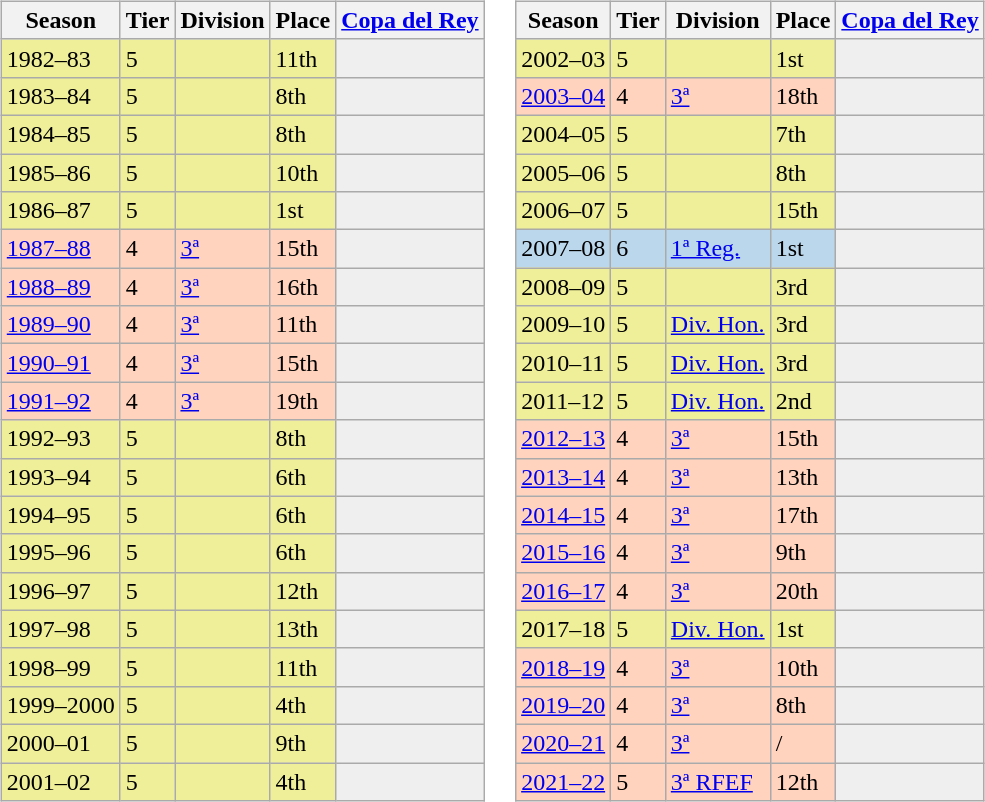<table>
<tr>
<td valign="top" width=0%><br><table class="wikitable">
<tr style="background:#f0f6fa;">
<th>Season</th>
<th>Tier</th>
<th>Division</th>
<th>Place</th>
<th><a href='#'>Copa del Rey</a></th>
</tr>
<tr>
<td style="background:#EFEF99;">1982–83</td>
<td style="background:#EFEF99;">5</td>
<td style="background:#EFEF99;"></td>
<td style="background:#EFEF99;">11th</td>
<td style="background:#efefef;"></td>
</tr>
<tr>
<td style="background:#EFEF99;">1983–84</td>
<td style="background:#EFEF99;">5</td>
<td style="background:#EFEF99;"></td>
<td style="background:#EFEF99;">8th</td>
<td style="background:#efefef;"></td>
</tr>
<tr>
<td style="background:#EFEF99;">1984–85</td>
<td style="background:#EFEF99;">5</td>
<td style="background:#EFEF99;"></td>
<td style="background:#EFEF99;">8th</td>
<td style="background:#efefef;"></td>
</tr>
<tr>
<td style="background:#EFEF99;">1985–86</td>
<td style="background:#EFEF99;">5</td>
<td style="background:#EFEF99;"></td>
<td style="background:#EFEF99;">10th</td>
<td style="background:#efefef;"></td>
</tr>
<tr>
<td style="background:#EFEF99;">1986–87</td>
<td style="background:#EFEF99;">5</td>
<td style="background:#EFEF99;"></td>
<td style="background:#EFEF99;">1st</td>
<td style="background:#efefef;"></td>
</tr>
<tr>
<td style="background:#FFD3BD;"><a href='#'>1987–88</a></td>
<td style="background:#FFD3BD;">4</td>
<td style="background:#FFD3BD;"><a href='#'>3ª</a></td>
<td style="background:#FFD3BD;">15th</td>
<td style="background:#efefef;"></td>
</tr>
<tr>
<td style="background:#FFD3BD;"><a href='#'>1988–89</a></td>
<td style="background:#FFD3BD;">4</td>
<td style="background:#FFD3BD;"><a href='#'>3ª</a></td>
<td style="background:#FFD3BD;">16th</td>
<td style="background:#efefef;"></td>
</tr>
<tr>
<td style="background:#FFD3BD;"><a href='#'>1989–90</a></td>
<td style="background:#FFD3BD;">4</td>
<td style="background:#FFD3BD;"><a href='#'>3ª</a></td>
<td style="background:#FFD3BD;">11th</td>
<td style="background:#efefef;"></td>
</tr>
<tr>
<td style="background:#FFD3BD;"><a href='#'>1990–91</a></td>
<td style="background:#FFD3BD;">4</td>
<td style="background:#FFD3BD;"><a href='#'>3ª</a></td>
<td style="background:#FFD3BD;">15th</td>
<td style="background:#efefef;"></td>
</tr>
<tr>
<td style="background:#FFD3BD;"><a href='#'>1991–92</a></td>
<td style="background:#FFD3BD;">4</td>
<td style="background:#FFD3BD;"><a href='#'>3ª</a></td>
<td style="background:#FFD3BD;">19th</td>
<td style="background:#efefef;"></td>
</tr>
<tr>
<td style="background:#EFEF99;">1992–93</td>
<td style="background:#EFEF99;">5</td>
<td style="background:#EFEF99;"></td>
<td style="background:#EFEF99;">8th</td>
<td style="background:#efefef;"></td>
</tr>
<tr>
<td style="background:#EFEF99;">1993–94</td>
<td style="background:#EFEF99;">5</td>
<td style="background:#EFEF99;"></td>
<td style="background:#EFEF99;">6th</td>
<td style="background:#efefef;"></td>
</tr>
<tr>
<td style="background:#EFEF99;">1994–95</td>
<td style="background:#EFEF99;">5</td>
<td style="background:#EFEF99;"></td>
<td style="background:#EFEF99;">6th</td>
<td style="background:#efefef;"></td>
</tr>
<tr>
<td style="background:#EFEF99;">1995–96</td>
<td style="background:#EFEF99;">5</td>
<td style="background:#EFEF99;"></td>
<td style="background:#EFEF99;">6th</td>
<td style="background:#efefef;"></td>
</tr>
<tr>
<td style="background:#EFEF99;">1996–97</td>
<td style="background:#EFEF99;">5</td>
<td style="background:#EFEF99;"></td>
<td style="background:#EFEF99;">12th</td>
<td style="background:#efefef;"></td>
</tr>
<tr>
<td style="background:#EFEF99;">1997–98</td>
<td style="background:#EFEF99;">5</td>
<td style="background:#EFEF99;"></td>
<td style="background:#EFEF99;">13th</td>
<td style="background:#efefef;"></td>
</tr>
<tr>
<td style="background:#EFEF99;">1998–99</td>
<td style="background:#EFEF99;">5</td>
<td style="background:#EFEF99;"></td>
<td style="background:#EFEF99;">11th</td>
<td style="background:#efefef;"></td>
</tr>
<tr>
<td style="background:#EFEF99;">1999–2000</td>
<td style="background:#EFEF99;">5</td>
<td style="background:#EFEF99;"></td>
<td style="background:#EFEF99;">4th</td>
<td style="background:#efefef;"></td>
</tr>
<tr>
<td style="background:#EFEF99;">2000–01</td>
<td style="background:#EFEF99;">5</td>
<td style="background:#EFEF99;"></td>
<td style="background:#EFEF99;">9th</td>
<td style="background:#efefef;"></td>
</tr>
<tr>
<td style="background:#EFEF99;">2001–02</td>
<td style="background:#EFEF99;">5</td>
<td style="background:#EFEF99;"></td>
<td style="background:#EFEF99;">4th</td>
<td style="background:#efefef;"></td>
</tr>
</table>
</td>
<td valign="top" width=0%><br><table class="wikitable">
<tr style="background:#f0f6fa;">
<th>Season</th>
<th>Tier</th>
<th>Division</th>
<th>Place</th>
<th><a href='#'>Copa del Rey</a></th>
</tr>
<tr>
<td style="background:#EFEF99;">2002–03</td>
<td style="background:#EFEF99;">5</td>
<td style="background:#EFEF99;"></td>
<td style="background:#EFEF99;">1st</td>
<td style="background:#efefef;"></td>
</tr>
<tr>
<td style="background:#FFD3BD;"><a href='#'>2003–04</a></td>
<td style="background:#FFD3BD;">4</td>
<td style="background:#FFD3BD;"><a href='#'>3ª</a></td>
<td style="background:#FFD3BD;">18th</td>
<td style="background:#efefef;"></td>
</tr>
<tr>
<td style="background:#EFEF99;">2004–05</td>
<td style="background:#EFEF99;">5</td>
<td style="background:#EFEF99;"></td>
<td style="background:#EFEF99;">7th</td>
<td style="background:#efefef;"></td>
</tr>
<tr>
<td style="background:#EFEF99;">2005–06</td>
<td style="background:#EFEF99;">5</td>
<td style="background:#EFEF99;"></td>
<td style="background:#EFEF99;">8th</td>
<td style="background:#efefef;"></td>
</tr>
<tr>
<td style="background:#EFEF99;">2006–07</td>
<td style="background:#EFEF99;">5</td>
<td style="background:#EFEF99;"></td>
<td style="background:#EFEF99;">15th</td>
<td style="background:#efefef;"></td>
</tr>
<tr>
<td style="background:#BBD7EC;">2007–08</td>
<td style="background:#BBD7EC;">6</td>
<td style="background:#BBD7EC;"><a href='#'>1ª Reg.</a></td>
<td style="background:#BBD7EC;">1st</td>
<td style="background:#efefef;"></td>
</tr>
<tr>
<td style="background:#EFEF99;">2008–09</td>
<td style="background:#EFEF99;">5</td>
<td style="background:#EFEF99;"></td>
<td style="background:#EFEF99;">3rd</td>
<td style="background:#efefef;"></td>
</tr>
<tr>
<td style="background:#EFEF99;">2009–10</td>
<td style="background:#EFEF99;">5</td>
<td style="background:#EFEF99;"><a href='#'>Div. Hon.</a></td>
<td style="background:#EFEF99;">3rd</td>
<td style="background:#efefef;"></td>
</tr>
<tr>
<td style="background:#EFEF99;">2010–11</td>
<td style="background:#EFEF99;">5</td>
<td style="background:#EFEF99;"><a href='#'>Div. Hon.</a></td>
<td style="background:#EFEF99;">3rd</td>
<td style="background:#efefef;"></td>
</tr>
<tr>
<td style="background:#EFEF99;">2011–12</td>
<td style="background:#EFEF99;">5</td>
<td style="background:#EFEF99;"><a href='#'>Div. Hon.</a></td>
<td style="background:#EFEF99;">2nd</td>
<td style="background:#efefef;"></td>
</tr>
<tr>
<td style="background:#FFD3BD;"><a href='#'>2012–13</a></td>
<td style="background:#FFD3BD;">4</td>
<td style="background:#FFD3BD;"><a href='#'>3ª</a></td>
<td style="background:#FFD3BD;">15th</td>
<td style="background:#efefef;"></td>
</tr>
<tr>
<td style="background:#FFD3BD;"><a href='#'>2013–14</a></td>
<td style="background:#FFD3BD;">4</td>
<td style="background:#FFD3BD;"><a href='#'>3ª</a></td>
<td style="background:#FFD3BD;">13th</td>
<td style="background:#efefef;"></td>
</tr>
<tr>
<td style="background:#FFD3BD;"><a href='#'>2014–15</a></td>
<td style="background:#FFD3BD;">4</td>
<td style="background:#FFD3BD;"><a href='#'>3ª</a></td>
<td style="background:#FFD3BD;">17th</td>
<td style="background:#efefef;"></td>
</tr>
<tr>
<td style="background:#FFD3BD;"><a href='#'>2015–16</a></td>
<td style="background:#FFD3BD;">4</td>
<td style="background:#FFD3BD;"><a href='#'>3ª</a></td>
<td style="background:#FFD3BD;">9th</td>
<td style="background:#efefef;"></td>
</tr>
<tr>
<td style="background:#FFD3BD;"><a href='#'>2016–17</a></td>
<td style="background:#FFD3BD;">4</td>
<td style="background:#FFD3BD;"><a href='#'>3ª</a></td>
<td style="background:#FFD3BD;">20th</td>
<td style="background:#efefef;"></td>
</tr>
<tr>
<td style="background:#EFEF99;">2017–18</td>
<td style="background:#EFEF99;">5</td>
<td style="background:#EFEF99;"><a href='#'>Div. Hon.</a></td>
<td style="background:#EFEF99;">1st</td>
<td style="background:#efefef;"></td>
</tr>
<tr>
<td style="background:#FFD3BD;"><a href='#'>2018–19</a></td>
<td style="background:#FFD3BD;">4</td>
<td style="background:#FFD3BD;"><a href='#'>3ª</a></td>
<td style="background:#FFD3BD;">10th</td>
<th style="background:#efefef;"></th>
</tr>
<tr>
<td style="background:#FFD3BD;"><a href='#'>2019–20</a></td>
<td style="background:#FFD3BD;">4</td>
<td style="background:#FFD3BD;"><a href='#'>3ª</a></td>
<td style="background:#FFD3BD;">8th</td>
<th style="background:#efefef;"></th>
</tr>
<tr>
<td style="background:#FFD3BD;"><a href='#'>2020–21</a></td>
<td style="background:#FFD3BD;">4</td>
<td style="background:#FFD3BD;"><a href='#'>3ª</a></td>
<td style="background:#FFD3BD;"> / </td>
<th style="background:#efefef;"></th>
</tr>
<tr>
<td style="background:#FFD3BD;"><a href='#'>2021–22</a></td>
<td style="background:#FFD3BD;">5</td>
<td style="background:#FFD3BD;"><a href='#'>3ª RFEF</a></td>
<td style="background:#FFD3BD;">12th</td>
<th style="background:#efefef;"></th>
</tr>
</table>
</td>
</tr>
</table>
